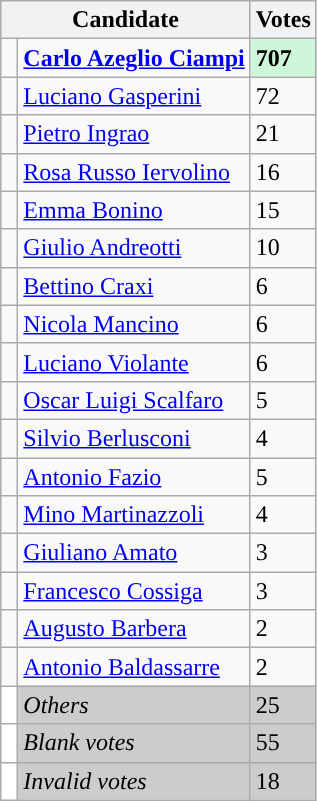<table class="wikitable" style="font-size: align=left|">
<tr>
<th colspan=2>Candidate</th>
<th>Votes</th>
</tr>
<tr>
<td bgcolor=> </td>
<td><strong><a href='#'>Carlo Azeglio Ciampi</a></strong></td>
<td bgcolor=#CEF6D8><strong>707</strong></td>
</tr>
<tr>
<td bgcolor=> </td>
<td><a href='#'>Luciano Gasperini</a></td>
<td>72</td>
</tr>
<tr>
<td bgcolor=> </td>
<td><a href='#'>Pietro Ingrao</a></td>
<td>21</td>
</tr>
<tr>
<td bgcolor=> </td>
<td><a href='#'>Rosa Russo Iervolino</a></td>
<td>16</td>
</tr>
<tr>
<td bgcolor=> </td>
<td><a href='#'>Emma Bonino</a></td>
<td>15</td>
</tr>
<tr>
<td bgcolor=> </td>
<td><a href='#'>Giulio Andreotti</a></td>
<td>10</td>
</tr>
<tr>
<td bgcolor=> </td>
<td><a href='#'>Bettino Craxi</a></td>
<td>6</td>
</tr>
<tr>
<td bgcolor=> </td>
<td><a href='#'>Nicola Mancino</a></td>
<td>6</td>
</tr>
<tr>
<td bgcolor=> </td>
<td><a href='#'>Luciano Violante</a></td>
<td>6</td>
</tr>
<tr>
<td bgcolor=> </td>
<td><a href='#'>Oscar Luigi Scalfaro</a></td>
<td>5</td>
</tr>
<tr>
<td bgcolor=> </td>
<td><a href='#'>Silvio Berlusconi</a></td>
<td>4</td>
</tr>
<tr>
<td bgcolor=> </td>
<td><a href='#'>Antonio Fazio</a></td>
<td>5</td>
</tr>
<tr>
<td bgcolor=> </td>
<td><a href='#'>Mino Martinazzoli</a></td>
<td>4</td>
</tr>
<tr>
<td bgcolor=> </td>
<td><a href='#'>Giuliano Amato</a></td>
<td>3</td>
</tr>
<tr>
<td bgcolor=> </td>
<td><a href='#'>Francesco Cossiga</a></td>
<td>3</td>
</tr>
<tr>
<td bgcolor=> </td>
<td><a href='#'>Augusto Barbera</a></td>
<td>2</td>
</tr>
<tr>
<td bgcolor=> </td>
<td><a href='#'>Antonio Baldassarre</a></td>
<td>2</td>
</tr>
<tr>
<td bgcolor="white"> </td>
<td bgcolor=#CCCCCC><em>Others</em></td>
<td bgcolor=#CCCCCC>25</td>
</tr>
<tr>
<td bgcolor="white"> </td>
<td bgcolor=#CCCCCC><em>Blank votes</em></td>
<td bgcolor=#CCCCCC>55</td>
</tr>
<tr>
<td bgcolor="white"> </td>
<td bgcolor=#CCCCCC><em>Invalid votes</em></td>
<td bgcolor=#CCCCCC>18</td>
</tr>
</table>
